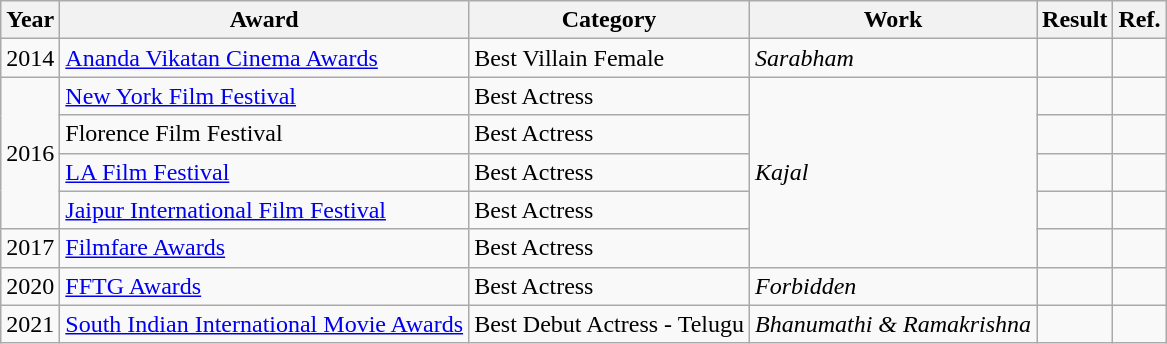<table class="wikitable sortable">
<tr>
<th>Year</th>
<th>Award</th>
<th>Category</th>
<th>Work</th>
<th>Result</th>
<th scope="col" class="unsortable">Ref.</th>
</tr>
<tr>
<td>2014</td>
<td><a href='#'>Ananda Vikatan Cinema Awards</a></td>
<td>Best Villain  Female</td>
<td><em>Sarabham</em></td>
<td></td>
<td style="text-align:center;"></td>
</tr>
<tr>
<td rowspan="4">2016</td>
<td><a href='#'>New York Film Festival</a></td>
<td>Best Actress</td>
<td rowspan="5"><em>Kajal</em></td>
<td></td>
<td style="text-align:center;"></td>
</tr>
<tr>
<td>Florence Film Festival</td>
<td>Best Actress</td>
<td></td>
<td style="text-align:center;"></td>
</tr>
<tr>
<td><a href='#'>LA Film Festival</a></td>
<td>Best Actress</td>
<td></td>
<td style="text-align:center;"></td>
</tr>
<tr>
<td><a href='#'>Jaipur International Film Festival</a></td>
<td>Best Actress</td>
<td></td>
<td style="text-align:center;"></td>
</tr>
<tr>
<td>2017</td>
<td><a href='#'>Filmfare Awards</a></td>
<td>Best Actress</td>
<td></td>
<td style="text-align:center;"></td>
</tr>
<tr>
<td>2020</td>
<td><a href='#'>FFTG Awards</a></td>
<td>Best Actress</td>
<td><em>Forbidden</em></td>
<td></td>
<td style="text-align:center;"></td>
</tr>
<tr>
<td>2021</td>
<td><a href='#'>South Indian International Movie Awards</a></td>
<td>Best Debut Actress - Telugu</td>
<td><em>Bhanumathi & Ramakrishna</em></td>
<td></td>
<td style="text-align:center;"></td>
</tr>
</table>
